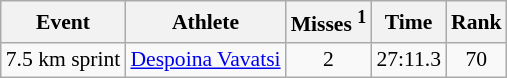<table class="wikitable" style="font-size:90%">
<tr>
<th>Event</th>
<th>Athlete</th>
<th>Misses <sup>1</sup></th>
<th>Time</th>
<th>Rank</th>
</tr>
<tr>
<td>7.5 km sprint</td>
<td><a href='#'>Despoina Vavatsi</a></td>
<td align="center">2</td>
<td align="center">27:11.3</td>
<td align="center">70</td>
</tr>
</table>
